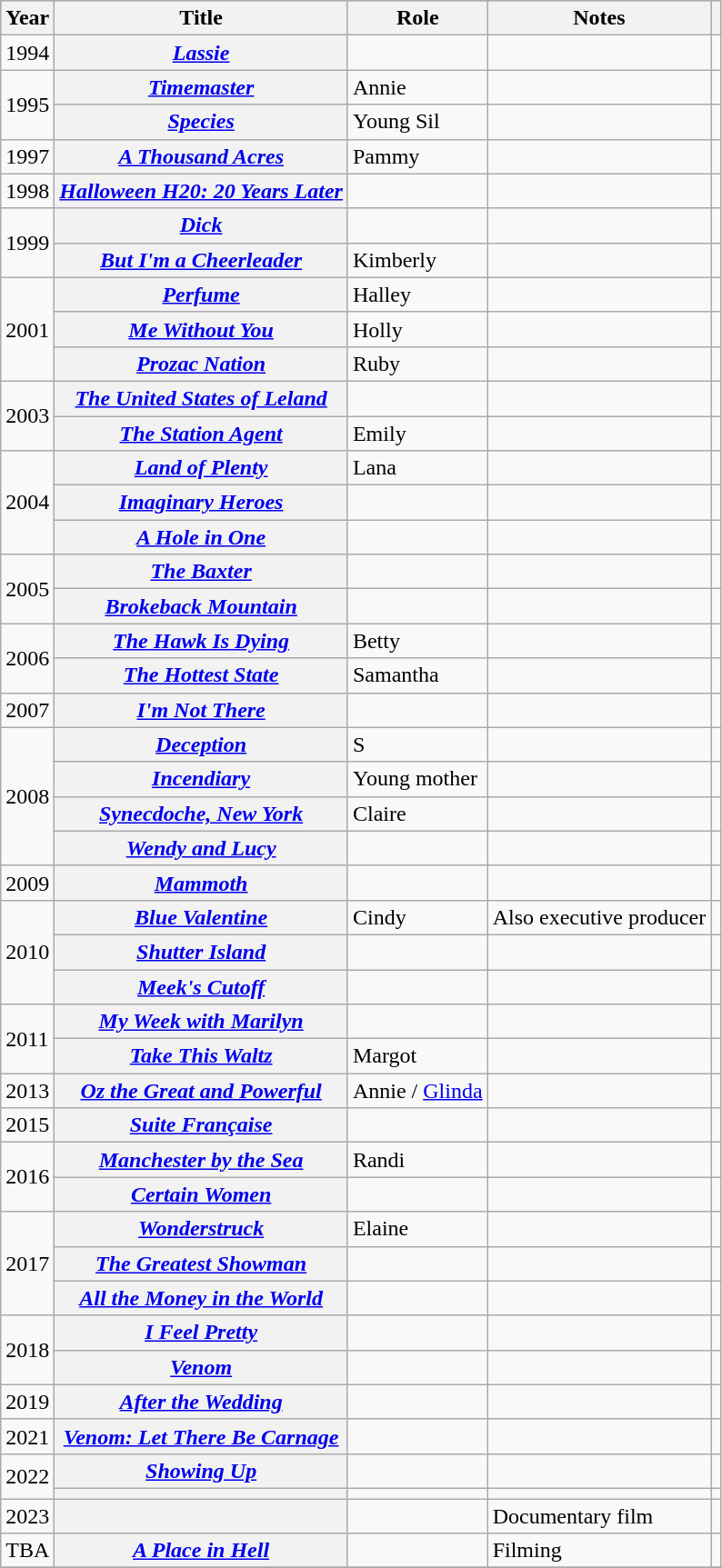<table class="wikitable sortable plainrowheaders">
<tr style="background:#ccc; text-align:center;">
<th scope="col">Year</th>
<th scope="col">Title</th>
<th scope="col">Role</th>
<th scope="col" class="unsortable">Notes</th>
<th scope="col" class="unsortable"></th>
</tr>
<tr>
<td>1994</td>
<th scope="row"><em><a href='#'>Lassie</a></em></th>
<td></td>
<td></td>
<td style="text-align: center;"></td>
</tr>
<tr>
<td rowspan="2">1995</td>
<th scope="row"><em><a href='#'>Timemaster</a></em></th>
<td>Annie</td>
<td></td>
<td style="text-align: center;"></td>
</tr>
<tr>
<th scope="row"><em><a href='#'>Species</a></em></th>
<td>Young Sil</td>
<td></td>
<td style="text-align: center;"></td>
</tr>
<tr>
<td>1997</td>
<th scope="row" data-sort-value="Thousand Acres, A"><em><a href='#'>A Thousand Acres</a></em></th>
<td>Pammy</td>
<td></td>
<td style="text-align: center;"></td>
</tr>
<tr>
<td>1998</td>
<th scope="row"><em><a href='#'>Halloween H20: 20 Years Later</a></em></th>
<td></td>
<td></td>
<td style="text-align: center;"></td>
</tr>
<tr>
<td rowspan="2">1999</td>
<th scope="row"><em><a href='#'>Dick</a></em></th>
<td></td>
<td></td>
<td style="text-align: center;"></td>
</tr>
<tr>
<th scope="row"><em><a href='#'>But I'm a Cheerleader</a></em></th>
<td>Kimberly</td>
<td></td>
<td style="text-align: center;"></td>
</tr>
<tr>
<td rowspan="3">2001</td>
<th scope="row"><em><a href='#'>Perfume</a></em></th>
<td>Halley</td>
<td></td>
<td style="text-align: center;"></td>
</tr>
<tr>
<th scope="row"><em><a href='#'>Me Without You</a></em></th>
<td>Holly</td>
<td></td>
<td style="text-align: center;"></td>
</tr>
<tr>
<th scope="row"><em><a href='#'>Prozac Nation</a></em></th>
<td>Ruby</td>
<td></td>
<td style="text-align: center;"></td>
</tr>
<tr>
<td rowspan="2">2003</td>
<th scope="row" data-sort-value="United States of Leland, The"><em><a href='#'>The United States of Leland</a></em></th>
<td></td>
<td></td>
<td style="text-align: center;"></td>
</tr>
<tr>
<th scope="row" data-sort-value="Station Agent, The"><em><a href='#'>The Station Agent</a></em></th>
<td>Emily</td>
<td></td>
<td style="text-align: center;"></td>
</tr>
<tr>
<td rowspan="3">2004</td>
<th scope="row"><em><a href='#'>Land of Plenty</a></em></th>
<td>Lana</td>
<td></td>
<td style="text-align: center;"></td>
</tr>
<tr>
<th scope="row"><em><a href='#'>Imaginary Heroes</a></em></th>
<td></td>
<td></td>
<td style="text-align: center;"></td>
</tr>
<tr>
<th scope="row" data-sort-value="Hole in One, A"><em><a href='#'>A Hole in One</a></em></th>
<td></td>
<td></td>
<td style="text-align: center;"></td>
</tr>
<tr>
<td rowspan="2">2005</td>
<th scope="row" data-sort-value="Baxter, The"><em><a href='#'>The Baxter</a></em></th>
<td></td>
<td></td>
<td style="text-align: center;"></td>
</tr>
<tr>
<th scope="row"><em><a href='#'>Brokeback Mountain</a></em></th>
<td></td>
<td></td>
<td style="text-align: center;"></td>
</tr>
<tr>
<td rowspan="2">2006</td>
<th scope="row" data-sort-value="Hawk Is Dying, The"><em><a href='#'>The Hawk Is Dying</a></em></th>
<td>Betty</td>
<td></td>
<td style="text-align: center;"></td>
</tr>
<tr>
<th scope="row" data-sort-value="Hottest State, The"><em><a href='#'>The Hottest State</a></em></th>
<td>Samantha</td>
<td></td>
<td style="text-align: center;"></td>
</tr>
<tr>
<td>2007</td>
<th scope="row"><em><a href='#'>I'm Not There</a></em></th>
<td></td>
<td></td>
<td style="text-align: center;"></td>
</tr>
<tr>
<td rowspan="4">2008</td>
<th scope="row"><em><a href='#'>Deception</a></em></th>
<td>S</td>
<td></td>
<td style="text-align: center;"></td>
</tr>
<tr>
<th scope="row"><em><a href='#'>Incendiary</a></em></th>
<td>Young mother</td>
<td></td>
<td style="text-align: center;"></td>
</tr>
<tr>
<th scope="row"><em><a href='#'>Synecdoche, New York</a></em></th>
<td>Claire</td>
<td></td>
<td style="text-align: center;"></td>
</tr>
<tr>
<th scope="row"><em><a href='#'>Wendy and Lucy</a></em></th>
<td></td>
<td></td>
<td style="text-align: center;"></td>
</tr>
<tr>
<td>2009</td>
<th scope="row"><em><a href='#'>Mammoth</a></em></th>
<td></td>
<td></td>
<td style="text-align: center;"></td>
</tr>
<tr>
<td rowspan="3">2010</td>
<th scope="row"><em><a href='#'>Blue Valentine</a></em></th>
<td>Cindy</td>
<td>Also executive producer</td>
<td style="text-align: center;"></td>
</tr>
<tr>
<th scope="row"><em><a href='#'>Shutter Island</a></em></th>
<td></td>
<td></td>
<td style="text-align: center;"></td>
</tr>
<tr>
<th scope="row"><em><a href='#'>Meek's Cutoff</a></em></th>
<td></td>
<td></td>
<td style="text-align: center;"></td>
</tr>
<tr>
<td rowspan="2">2011</td>
<th scope="row"><em><a href='#'>My Week with Marilyn</a></em></th>
<td></td>
<td></td>
<td style="text-align: center;"></td>
</tr>
<tr>
<th scope="row"><em><a href='#'>Take This Waltz</a></em></th>
<td>Margot</td>
<td></td>
<td style="text-align: center;"></td>
</tr>
<tr>
<td>2013</td>
<th scope="row"><em><a href='#'>Oz the Great and Powerful</a></em></th>
<td>Annie / <a href='#'>Glinda</a></td>
<td></td>
<td style="text-align: center;"></td>
</tr>
<tr>
<td>2015</td>
<th scope="row"><em><a href='#'>Suite Française</a></em></th>
<td></td>
<td></td>
<td style="text-align: center;"></td>
</tr>
<tr>
<td rowspan="2">2016</td>
<th scope="row"><em><a href='#'>Manchester by the Sea</a></em></th>
<td>Randi</td>
<td></td>
<td style="text-align: center;"></td>
</tr>
<tr>
<th scope="row"><em><a href='#'>Certain Women</a></em></th>
<td></td>
<td></td>
<td style="text-align: center;"></td>
</tr>
<tr>
<td rowspan="3">2017</td>
<th scope=row><em><a href='#'>Wonderstruck</a></em></th>
<td>Elaine</td>
<td></td>
<td style="text-align: center;"></td>
</tr>
<tr>
<th scope=row data-sort-value="Greatest Showman, The"><em><a href='#'>The Greatest Showman</a></em></th>
<td></td>
<td></td>
<td style="text-align: center;"></td>
</tr>
<tr>
<th scope=row><em><a href='#'>All the Money in the World</a></em></th>
<td></td>
<td></td>
<td style="text-align: center;"></td>
</tr>
<tr>
<td rowspan="2">2018</td>
<th scope=row><em><a href='#'>I Feel Pretty</a></em></th>
<td></td>
<td></td>
<td style="text-align: center;"></td>
</tr>
<tr>
<th scope=row><em><a href='#'>Venom</a></em></th>
<td></td>
<td></td>
<td style="text-align: center;"></td>
</tr>
<tr>
<td>2019</td>
<th scope=row><em><a href='#'>After the Wedding</a></em></th>
<td></td>
<td></td>
<td style="text-align: center;"></td>
</tr>
<tr>
<td>2021</td>
<th scope=row><em><a href='#'>Venom: Let There Be Carnage</a></em></th>
<td></td>
<td></td>
<td style="text-align: center;"></td>
</tr>
<tr>
<td rowspan="2">2022</td>
<th scope=row><em><a href='#'>Showing Up</a></em></th>
<td></td>
<td></td>
<td style="text-align: center;"></td>
</tr>
<tr>
<th scope=row></th>
<td></td>
<td></td>
<td style="text-align:center;"></td>
</tr>
<tr>
<td>2023</td>
<th scope=row></th>
<td></td>
<td>Documentary film</td>
<td style="text-align:center;"></td>
</tr>
<tr>
<td>TBA</td>
<th scope=row><em><a href='#'>A Place in Hell</a></em></th>
<td></td>
<td>Filming</td>
<td style="text-align:center;"></td>
</tr>
<tr>
</tr>
</table>
